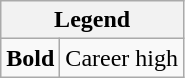<table class="wikitable mw-collapsible">
<tr>
<th colspan="2">Legend</th>
</tr>
<tr>
<td><strong>Bold</strong></td>
<td>Career high</td>
</tr>
</table>
